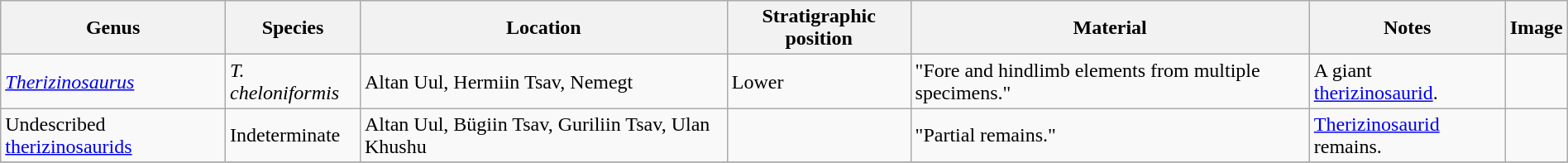<table class="wikitable" align="center" width="100%">
<tr>
<th>Genus</th>
<th>Species</th>
<th>Location</th>
<th>Stratigraphic position</th>
<th>Material</th>
<th>Notes</th>
<th>Image</th>
</tr>
<tr>
<td><em><a href='#'>Therizinosaurus</a></em></td>
<td><em>T. cheloniformis</em></td>
<td>Altan Uul, Hermiin Tsav, Nemegt</td>
<td>Lower</td>
<td>"Fore and hindlimb elements from multiple specimens."</td>
<td>A giant <a href='#'>therizinosaurid</a>.</td>
<td></td>
</tr>
<tr>
<td>Undescribed <a href='#'>therizinosaurids</a></td>
<td>Indeterminate</td>
<td>Altan Uul, Bügiin Tsav, Guriliin Tsav, Ulan Khushu</td>
<td></td>
<td>"Partial remains."</td>
<td><a href='#'>Therizinosaurid</a> remains.</td>
<td></td>
</tr>
<tr>
</tr>
</table>
